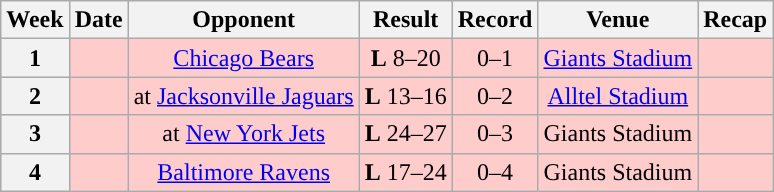<table class="wikitable" style="text-align:center">
<tr>
<th>Week</th>
<th>Date</th>
<th>Opponent</th>
<th>Result</th>
<th>Record</th>
<th>Venue</th>
<th>Recap</th>
</tr>
<tr style="background: #fcc;">
<th>1</th>
<td></td>
<td><a href='#'>Chicago Bears</a></td>
<td><strong>L</strong> 8–20</td>
<td>0–1</td>
<td><a href='#'>Giants Stadium</a></td>
<td></td>
</tr>
<tr style="background: #fcc;">
<th>2</th>
<td></td>
<td>at <a href='#'>Jacksonville Jaguars</a></td>
<td><strong>L</strong> 13–16</td>
<td>0–2</td>
<td><a href='#'>Alltel Stadium</a></td>
<td></td>
</tr>
<tr style="background: #fcc;">
<th>3</th>
<td></td>
<td>at <a href='#'>New York Jets</a></td>
<td><strong>L</strong> 24–27</td>
<td>0–3</td>
<td>Giants Stadium</td>
<td></td>
</tr>
<tr style="background: #fcc;">
<th>4</th>
<td></td>
<td><a href='#'>Baltimore Ravens</a></td>
<td><strong>L</strong> 17–24</td>
<td>0–4</td>
<td>Giants Stadium</td>
<td></td>
</tr>
</table>
